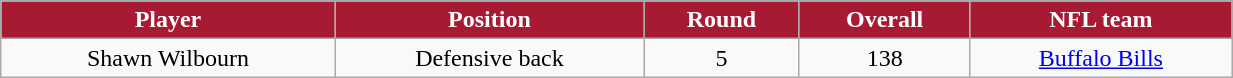<table class="wikitable" width="65%">
<tr align="center" style="background:#A81933;color:#FFFFFF;">
<td><strong>Player</strong></td>
<td><strong>Position</strong></td>
<td><strong>Round</strong></td>
<td><strong>Overall</strong></td>
<td><strong>NFL team</strong></td>
</tr>
<tr align="center" bgcolor="">
<td>Shawn Wilbourn</td>
<td>Defensive back</td>
<td>5</td>
<td>138</td>
<td><a href='#'>Buffalo Bills</a></td>
</tr>
</table>
